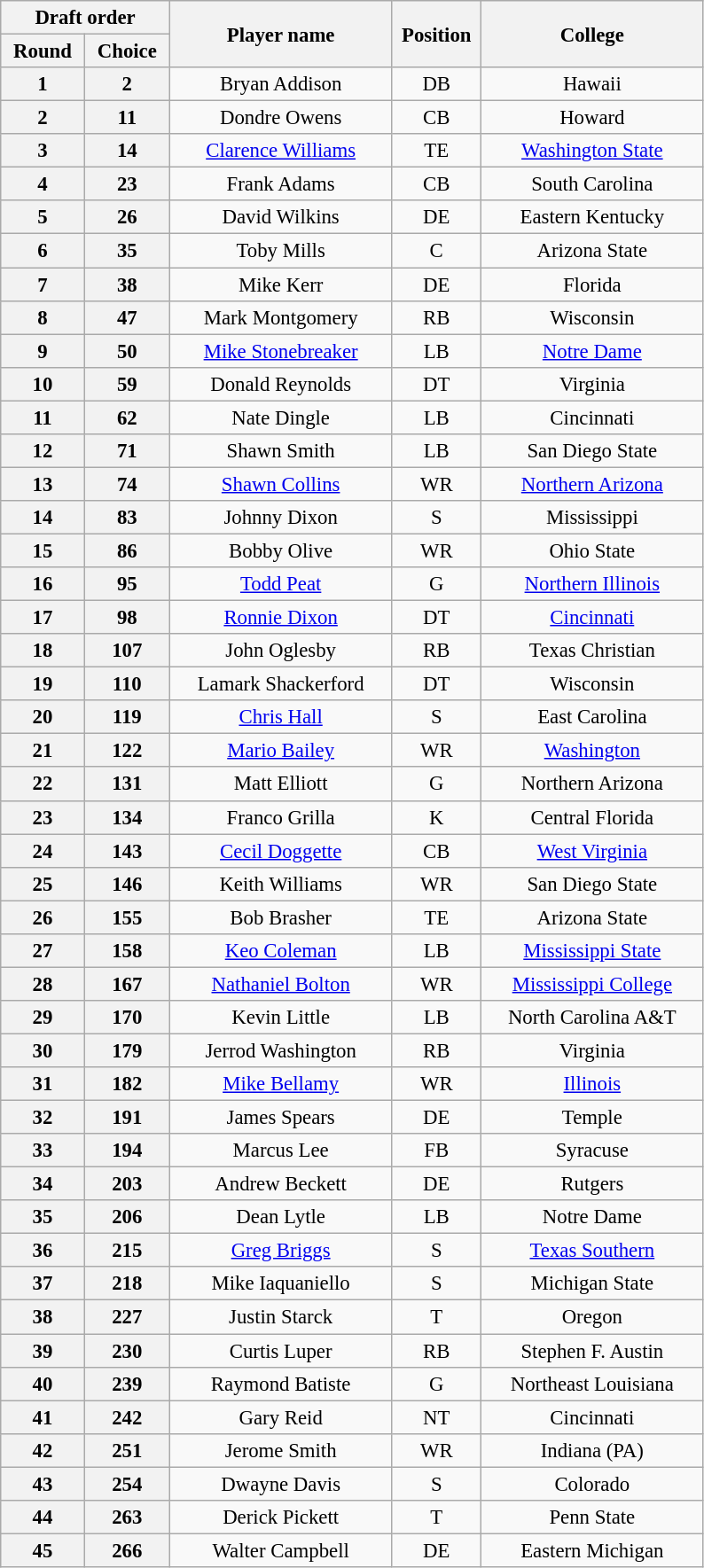<table class="wikitable" style="font-size:95%; text-align:center">
<tr>
<th width="120" colspan="2">Draft order</th>
<th width="160" rowspan="2">Player name</th>
<th width="60"  rowspan="2">Position</th>
<th width="160" rowspan="2">College</th>
</tr>
<tr>
<th>Round</th>
<th>Choice</th>
</tr>
<tr>
<th>1</th>
<th>2</th>
<td>Bryan Addison</td>
<td>DB</td>
<td>Hawaii</td>
</tr>
<tr>
<th>2</th>
<th>11</th>
<td>Dondre Owens</td>
<td>CB</td>
<td>Howard</td>
</tr>
<tr>
<th>3</th>
<th>14</th>
<td><a href='#'>Clarence Williams</a></td>
<td>TE</td>
<td><a href='#'>Washington State</a></td>
</tr>
<tr>
<th>4</th>
<th>23</th>
<td>Frank Adams</td>
<td>CB</td>
<td>South Carolina</td>
</tr>
<tr>
<th>5</th>
<th>26</th>
<td>David Wilkins</td>
<td>DE</td>
<td>Eastern Kentucky</td>
</tr>
<tr>
<th>6</th>
<th>35</th>
<td>Toby Mills</td>
<td>C</td>
<td>Arizona State</td>
</tr>
<tr>
<th>7</th>
<th>38</th>
<td>Mike Kerr</td>
<td>DE</td>
<td>Florida</td>
</tr>
<tr>
<th>8</th>
<th>47</th>
<td>Mark Montgomery</td>
<td>RB</td>
<td>Wisconsin</td>
</tr>
<tr>
<th>9</th>
<th>50</th>
<td><a href='#'>Mike Stonebreaker</a></td>
<td>LB</td>
<td><a href='#'>Notre Dame</a></td>
</tr>
<tr>
<th>10</th>
<th>59</th>
<td>Donald Reynolds</td>
<td>DT</td>
<td>Virginia</td>
</tr>
<tr>
<th>11</th>
<th>62</th>
<td>Nate Dingle</td>
<td>LB</td>
<td>Cincinnati</td>
</tr>
<tr>
<th>12</th>
<th>71</th>
<td>Shawn Smith</td>
<td>LB</td>
<td>San Diego State</td>
</tr>
<tr>
<th>13</th>
<th>74</th>
<td><a href='#'>Shawn Collins</a></td>
<td>WR</td>
<td><a href='#'>Northern Arizona</a></td>
</tr>
<tr>
<th>14</th>
<th>83</th>
<td>Johnny Dixon</td>
<td>S</td>
<td>Mississippi</td>
</tr>
<tr>
<th>15</th>
<th>86</th>
<td>Bobby Olive</td>
<td>WR</td>
<td>Ohio State</td>
</tr>
<tr>
<th>16</th>
<th>95</th>
<td><a href='#'>Todd Peat</a></td>
<td>G</td>
<td><a href='#'>Northern Illinois</a></td>
</tr>
<tr>
<th>17</th>
<th>98</th>
<td><a href='#'>Ronnie Dixon</a></td>
<td>DT</td>
<td><a href='#'>Cincinnati</a></td>
</tr>
<tr>
<th>18</th>
<th>107</th>
<td>John Oglesby</td>
<td>RB</td>
<td>Texas Christian</td>
</tr>
<tr>
<th>19</th>
<th>110</th>
<td>Lamark Shackerford</td>
<td>DT</td>
<td>Wisconsin</td>
</tr>
<tr>
<th>20</th>
<th>119</th>
<td><a href='#'>Chris Hall</a></td>
<td>S</td>
<td>East Carolina</td>
</tr>
<tr>
<th>21</th>
<th>122</th>
<td><a href='#'>Mario Bailey</a></td>
<td>WR</td>
<td><a href='#'>Washington</a></td>
</tr>
<tr>
<th>22</th>
<th>131</th>
<td>Matt Elliott</td>
<td>G</td>
<td>Northern Arizona</td>
</tr>
<tr>
<th>23</th>
<th>134</th>
<td>Franco Grilla</td>
<td>K</td>
<td>Central Florida</td>
</tr>
<tr>
<th>24</th>
<th>143</th>
<td><a href='#'>Cecil Doggette</a></td>
<td>CB</td>
<td><a href='#'>West Virginia</a></td>
</tr>
<tr>
<th>25</th>
<th>146</th>
<td>Keith Williams</td>
<td>WR</td>
<td>San Diego State</td>
</tr>
<tr>
<th>26</th>
<th>155</th>
<td>Bob Brasher</td>
<td>TE</td>
<td>Arizona State</td>
</tr>
<tr>
<th>27</th>
<th>158</th>
<td><a href='#'>Keo Coleman</a></td>
<td>LB</td>
<td><a href='#'>Mississippi State</a></td>
</tr>
<tr>
<th>28</th>
<th>167</th>
<td><a href='#'>Nathaniel Bolton</a></td>
<td>WR</td>
<td><a href='#'>Mississippi College</a></td>
</tr>
<tr>
<th>29</th>
<th>170</th>
<td>Kevin Little</td>
<td>LB</td>
<td>North Carolina A&T</td>
</tr>
<tr>
<th>30</th>
<th>179</th>
<td>Jerrod Washington</td>
<td>RB</td>
<td>Virginia</td>
</tr>
<tr>
<th>31</th>
<th>182</th>
<td><a href='#'>Mike Bellamy</a></td>
<td>WR</td>
<td><a href='#'>Illinois</a></td>
</tr>
<tr>
<th>32</th>
<th>191</th>
<td>James Spears</td>
<td>DE</td>
<td>Temple</td>
</tr>
<tr>
<th>33</th>
<th>194</th>
<td>Marcus Lee</td>
<td>FB</td>
<td>Syracuse</td>
</tr>
<tr>
<th>34</th>
<th>203</th>
<td>Andrew Beckett</td>
<td>DE</td>
<td>Rutgers</td>
</tr>
<tr>
<th>35</th>
<th>206</th>
<td>Dean Lytle</td>
<td>LB</td>
<td>Notre Dame</td>
</tr>
<tr>
<th>36</th>
<th>215</th>
<td><a href='#'>Greg Briggs</a></td>
<td>S</td>
<td><a href='#'>Texas Southern</a></td>
</tr>
<tr>
<th>37</th>
<th>218</th>
<td>Mike Iaquaniello</td>
<td>S</td>
<td>Michigan State</td>
</tr>
<tr>
<th>38</th>
<th>227</th>
<td>Justin Starck</td>
<td>T</td>
<td>Oregon</td>
</tr>
<tr>
<th>39</th>
<th>230</th>
<td>Curtis Luper</td>
<td>RB</td>
<td>Stephen F. Austin</td>
</tr>
<tr>
<th>40</th>
<th>239</th>
<td>Raymond Batiste</td>
<td>G</td>
<td>Northeast Louisiana</td>
</tr>
<tr>
<th>41</th>
<th>242</th>
<td>Gary Reid</td>
<td>NT</td>
<td>Cincinnati</td>
</tr>
<tr>
<th>42</th>
<th>251</th>
<td>Jerome Smith</td>
<td>WR</td>
<td>Indiana (PA)</td>
</tr>
<tr>
<th>43</th>
<th>254</th>
<td>Dwayne Davis</td>
<td>S</td>
<td>Colorado</td>
</tr>
<tr>
<th>44</th>
<th>263</th>
<td>Derick Pickett</td>
<td>T</td>
<td>Penn State</td>
</tr>
<tr>
<th>45</th>
<th>266</th>
<td>Walter Campbell</td>
<td>DE</td>
<td>Eastern Michigan</td>
</tr>
</table>
